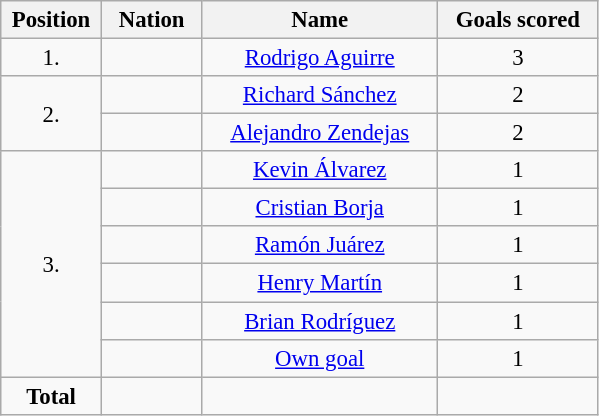<table class="wikitable" style="font-size: 95%; text-align: center;">
<tr>
<th width="60">Position</th>
<th width="60">Nation</th>
<th width="150">Name</th>
<th width="100">Goals scored</th>
</tr>
<tr>
<td>1.</td>
<td></td>
<td><a href='#'>Rodrigo Aguirre</a></td>
<td>3</td>
</tr>
<tr>
<td rowspan="2">2.</td>
<td></td>
<td><a href='#'>Richard Sánchez</a></td>
<td>2</td>
</tr>
<tr>
<td></td>
<td><a href='#'>Alejandro Zendejas</a></td>
<td>2</td>
</tr>
<tr>
<td rowspan="6">3.</td>
<td></td>
<td><a href='#'>Kevin Álvarez</a></td>
<td>1</td>
</tr>
<tr>
<td></td>
<td><a href='#'>Cristian Borja</a></td>
<td>1</td>
</tr>
<tr>
<td></td>
<td><a href='#'>Ramón Juárez</a></td>
<td>1</td>
</tr>
<tr>
<td></td>
<td><a href='#'>Henry Martín</a></td>
<td>1</td>
</tr>
<tr>
<td></td>
<td><a href='#'>Brian Rodríguez</a></td>
<td>1</td>
</tr>
<tr>
<td></td>
<td><a href='#'>Own goal</a></td>
<td>1</td>
</tr>
<tr>
<td><strong>Total</strong></td>
<td></td>
<td></td>
<td></td>
</tr>
</table>
